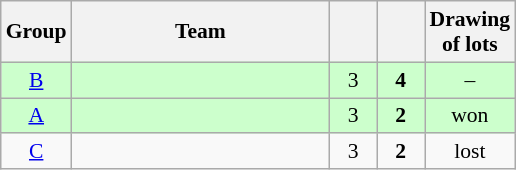<table class="wikitable" style="text-align: center; font-size: 90%;">
<tr>
<th width=25>Group</th>
<th width=165>Team</th>
<th width=25></th>
<th width=25></th>
<th width=25>Drawing of lots</th>
</tr>
<tr bgcolor=ccffcc>
<td><a href='#'>B</a></td>
<td style="text-align:left;"></td>
<td>3</td>
<td><strong>4</strong></td>
<td>–</td>
</tr>
<tr bgcolor=ccffcc>
<td><a href='#'>A</a></td>
<td style="text-align:left;"></td>
<td>3</td>
<td><strong>2</strong></td>
<td>won</td>
</tr>
<tr>
<td><a href='#'>C</a></td>
<td style="text-align:left;"></td>
<td>3</td>
<td><strong>2</strong></td>
<td>lost</td>
</tr>
</table>
